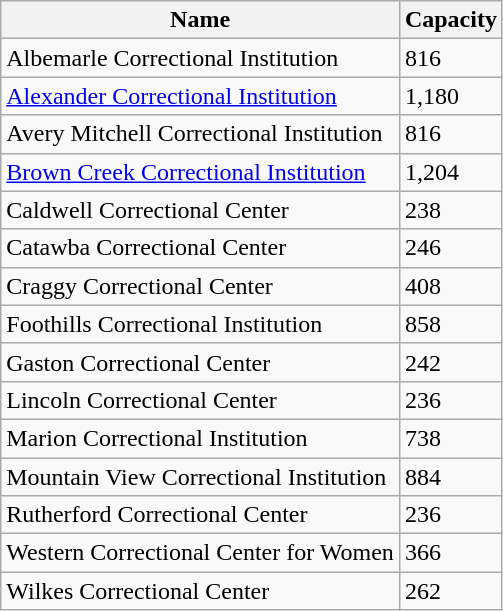<table class="wikitable sortable">
<tr>
<th>Name</th>
<th>Capacity</th>
</tr>
<tr>
<td>Albemarle Correctional Institution</td>
<td>816</td>
</tr>
<tr>
<td><a href='#'>Alexander Correctional Institution</a></td>
<td>1,180</td>
</tr>
<tr>
<td>Avery Mitchell Correctional Institution</td>
<td>816</td>
</tr>
<tr>
<td><a href='#'>Brown Creek Correctional Institution</a></td>
<td>1,204</td>
</tr>
<tr>
<td>Caldwell Correctional Center</td>
<td>238</td>
</tr>
<tr>
<td>Catawba Correctional Center</td>
<td>246</td>
</tr>
<tr>
<td>Craggy Correctional Center</td>
<td>408</td>
</tr>
<tr>
<td>Foothills Correctional Institution</td>
<td>858</td>
</tr>
<tr>
<td>Gaston Correctional Center</td>
<td>242</td>
</tr>
<tr>
<td>Lincoln Correctional Center</td>
<td>236</td>
</tr>
<tr>
<td>Marion Correctional Institution</td>
<td>738</td>
</tr>
<tr>
<td>Mountain View Correctional Institution</td>
<td>884</td>
</tr>
<tr>
<td>Rutherford Correctional Center</td>
<td>236</td>
</tr>
<tr>
<td>Western Correctional Center for Women</td>
<td>366</td>
</tr>
<tr>
<td>Wilkes Correctional Center</td>
<td>262</td>
</tr>
</table>
